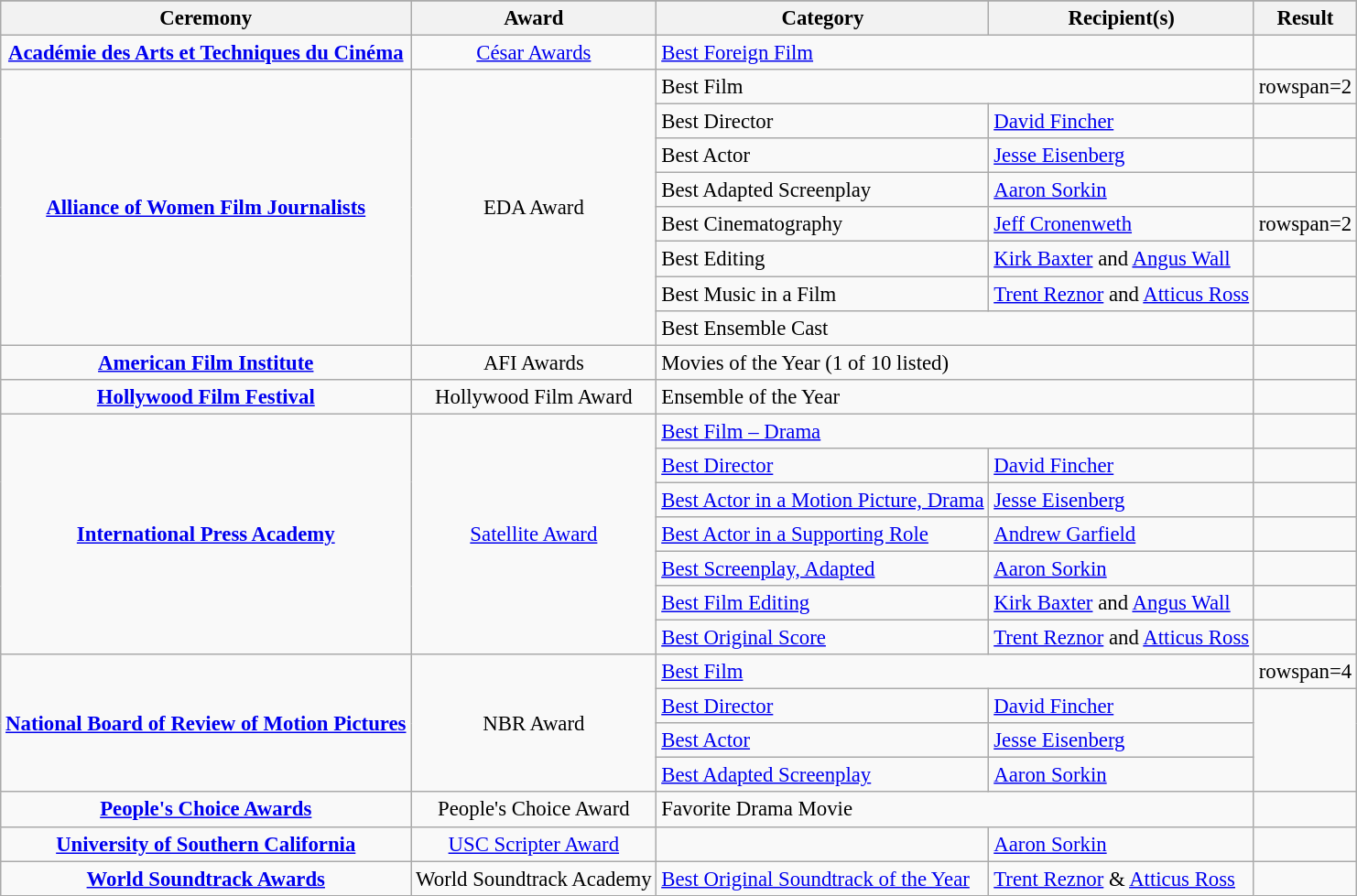<table class="wikitable sortable" style="font-size:95%;">
<tr>
</tr>
<tr>
<th>Ceremony</th>
<th>Award</th>
<th>Category</th>
<th>Recipient(s)</th>
<th>Result</th>
</tr>
<tr>
<td style="text-align:center;"><strong><a href='#'>Académie des Arts et Techniques du Cinéma</a></strong></td>
<td style="text-align:center;"><a href='#'>César Awards</a></td>
<td colspan=2><a href='#'>Best Foreign Film</a></td>
<td></td>
</tr>
<tr>
<td rowspan="8" style="text-align:center;"><strong><a href='#'>Alliance of Women Film Journalists</a></strong></td>
<td rowspan="8" style="text-align:center;">EDA Award</td>
<td colspan=2>Best Film</td>
<td>rowspan=2 </td>
</tr>
<tr>
<td>Best Director</td>
<td><a href='#'>David Fincher</a></td>
</tr>
<tr>
<td>Best Actor</td>
<td><a href='#'>Jesse Eisenberg</a></td>
<td></td>
</tr>
<tr>
<td>Best Adapted Screenplay</td>
<td><a href='#'>Aaron Sorkin</a></td>
<td></td>
</tr>
<tr>
<td>Best Cinematography</td>
<td><a href='#'>Jeff Cronenweth</a></td>
<td>rowspan=2 </td>
</tr>
<tr>
<td>Best Editing</td>
<td><a href='#'>Kirk Baxter</a> and <a href='#'>Angus Wall</a></td>
</tr>
<tr>
<td>Best Music in a Film</td>
<td><a href='#'>Trent Reznor</a> and <a href='#'>Atticus Ross</a></td>
<td></td>
</tr>
<tr>
<td colspan=2>Best Ensemble Cast</td>
<td></td>
</tr>
<tr>
<td style="text-align:center;"><strong><a href='#'>American Film Institute</a></strong> </td>
<td style="text-align:center;">AFI Awards</td>
<td colspan=2>Movies of the Year (1 of 10 listed)</td>
<td></td>
</tr>
<tr>
<td style="text-align:center;"><strong><a href='#'>Hollywood Film Festival</a></strong></td>
<td style="text-align:center;">Hollywood Film Award</td>
<td colspan=2>Ensemble of the Year</td>
<td></td>
</tr>
<tr>
<td rowspan="7" style="text-align:center;"><strong><a href='#'>International Press Academy</a></strong></td>
<td rowspan="7" style="text-align:center;"><a href='#'>Satellite Award</a></td>
<td colspan=2><a href='#'>Best Film – Drama</a></td>
<td></td>
</tr>
<tr>
<td><a href='#'>Best Director</a></td>
<td><a href='#'>David Fincher</a></td>
<td></td>
</tr>
<tr>
<td><a href='#'>Best Actor in a Motion Picture, Drama</a></td>
<td><a href='#'>Jesse Eisenberg</a></td>
<td></td>
</tr>
<tr>
<td><a href='#'>Best Actor in a Supporting Role</a></td>
<td><a href='#'>Andrew Garfield</a></td>
<td></td>
</tr>
<tr>
<td><a href='#'>Best Screenplay, Adapted</a></td>
<td><a href='#'>Aaron Sorkin</a></td>
<td></td>
</tr>
<tr>
<td><a href='#'>Best Film Editing</a></td>
<td><a href='#'>Kirk Baxter</a> and <a href='#'>Angus Wall</a></td>
<td></td>
</tr>
<tr>
<td><a href='#'>Best Original Score</a></td>
<td><a href='#'>Trent Reznor</a> and <a href='#'>Atticus Ross</a></td>
<td></td>
</tr>
<tr>
<td rowspan="4" style="text-align:center;"><strong><a href='#'>National Board of Review of Motion Pictures</a></strong></td>
<td rowspan="4" style="text-align:center;">NBR Award</td>
<td colspan=2><a href='#'>Best Film</a></td>
<td>rowspan=4 </td>
</tr>
<tr>
<td><a href='#'>Best Director</a></td>
<td><a href='#'>David Fincher</a></td>
</tr>
<tr>
<td><a href='#'>Best Actor</a></td>
<td><a href='#'>Jesse Eisenberg</a></td>
</tr>
<tr>
<td><a href='#'>Best Adapted Screenplay</a></td>
<td><a href='#'>Aaron Sorkin</a></td>
</tr>
<tr>
<td style="text-align:center;"><strong><a href='#'>People's Choice Awards</a></strong></td>
<td style="text-align:center;">People's Choice Award</td>
<td colspan=2>Favorite Drama Movie</td>
<td></td>
</tr>
<tr>
<td style="text-align:center;"><strong><a href='#'>University of Southern California</a></strong></td>
<td style="text-align:center;"><a href='#'>USC Scripter Award</a></td>
<td></td>
<td><a href='#'>Aaron Sorkin</a></td>
<td></td>
</tr>
<tr>
<td style="text-align:center;"><strong><a href='#'>World Soundtrack Awards</a></strong></td>
<td style="text-align:center;">World Soundtrack Academy</td>
<td><a href='#'>Best Original Soundtrack of the Year</a></td>
<td><a href='#'>Trent Reznor</a> & <a href='#'>Atticus Ross</a></td>
<td></td>
</tr>
</table>
